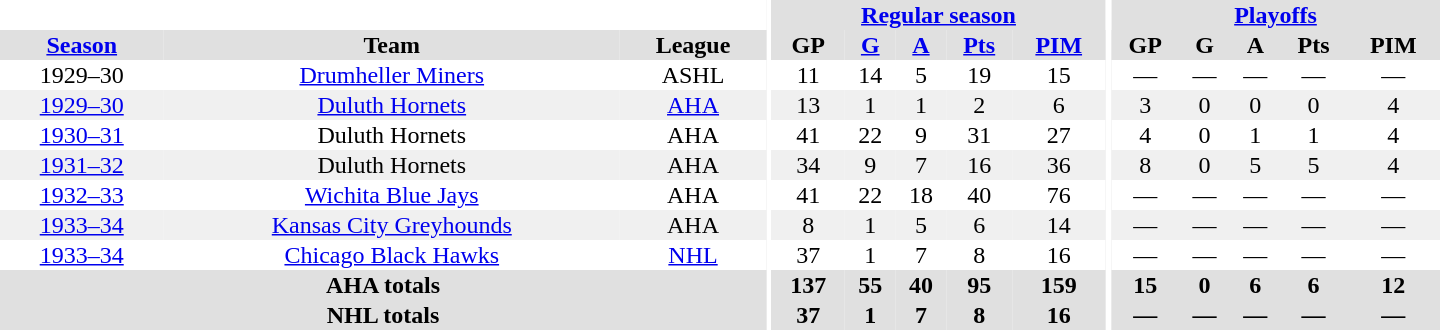<table border="0" cellpadding="1" cellspacing="0" style="text-align:center; width:60em">
<tr bgcolor="#e0e0e0">
<th colspan="3" bgcolor="#ffffff"></th>
<th rowspan="100" bgcolor="#ffffff"></th>
<th colspan="5"><a href='#'>Regular season</a></th>
<th rowspan="100" bgcolor="#ffffff"></th>
<th colspan="5"><a href='#'>Playoffs</a></th>
</tr>
<tr bgcolor="#e0e0e0">
<th><a href='#'>Season</a></th>
<th>Team</th>
<th>League</th>
<th>GP</th>
<th><a href='#'>G</a></th>
<th><a href='#'>A</a></th>
<th><a href='#'>Pts</a></th>
<th><a href='#'>PIM</a></th>
<th>GP</th>
<th>G</th>
<th>A</th>
<th>Pts</th>
<th>PIM</th>
</tr>
<tr>
<td>1929–30</td>
<td><a href='#'>Drumheller Miners</a></td>
<td>ASHL</td>
<td>11</td>
<td>14</td>
<td>5</td>
<td>19</td>
<td>15</td>
<td>—</td>
<td>—</td>
<td>—</td>
<td>—</td>
<td>—</td>
</tr>
<tr bgcolor="#f0f0f0">
<td><a href='#'>1929–30</a></td>
<td><a href='#'>Duluth Hornets</a></td>
<td><a href='#'>AHA</a></td>
<td>13</td>
<td>1</td>
<td>1</td>
<td>2</td>
<td>6</td>
<td>3</td>
<td>0</td>
<td>0</td>
<td>0</td>
<td>4</td>
</tr>
<tr>
<td><a href='#'>1930–31</a></td>
<td>Duluth Hornets</td>
<td>AHA</td>
<td>41</td>
<td>22</td>
<td>9</td>
<td>31</td>
<td>27</td>
<td>4</td>
<td>0</td>
<td>1</td>
<td>1</td>
<td>4</td>
</tr>
<tr bgcolor="#f0f0f0">
<td><a href='#'>1931–32</a></td>
<td>Duluth Hornets</td>
<td>AHA</td>
<td>34</td>
<td>9</td>
<td>7</td>
<td>16</td>
<td>36</td>
<td>8</td>
<td>0</td>
<td>5</td>
<td>5</td>
<td>4</td>
</tr>
<tr>
<td><a href='#'>1932–33</a></td>
<td><a href='#'>Wichita Blue Jays</a></td>
<td>AHA</td>
<td>41</td>
<td>22</td>
<td>18</td>
<td>40</td>
<td>76</td>
<td>—</td>
<td>—</td>
<td>—</td>
<td>—</td>
<td>—</td>
</tr>
<tr bgcolor="#f0f0f0">
<td><a href='#'>1933–34</a></td>
<td><a href='#'>Kansas City Greyhounds</a></td>
<td>AHA</td>
<td>8</td>
<td>1</td>
<td>5</td>
<td>6</td>
<td>14</td>
<td>—</td>
<td>—</td>
<td>—</td>
<td>—</td>
<td>—</td>
</tr>
<tr>
<td><a href='#'>1933–34</a></td>
<td><a href='#'>Chicago Black Hawks</a></td>
<td><a href='#'>NHL</a></td>
<td>37</td>
<td>1</td>
<td>7</td>
<td>8</td>
<td>16</td>
<td>—</td>
<td>—</td>
<td>—</td>
<td>—</td>
<td>—</td>
</tr>
<tr bgcolor="#e0e0e0">
<th colspan="3">AHA totals</th>
<th>137</th>
<th>55</th>
<th>40</th>
<th>95</th>
<th>159</th>
<th>15</th>
<th>0</th>
<th>6</th>
<th>6</th>
<th>12</th>
</tr>
<tr bgcolor="#e0e0e0">
<th colspan="3">NHL totals</th>
<th>37</th>
<th>1</th>
<th>7</th>
<th>8</th>
<th>16</th>
<th>—</th>
<th>—</th>
<th>—</th>
<th>—</th>
<th>—</th>
</tr>
</table>
